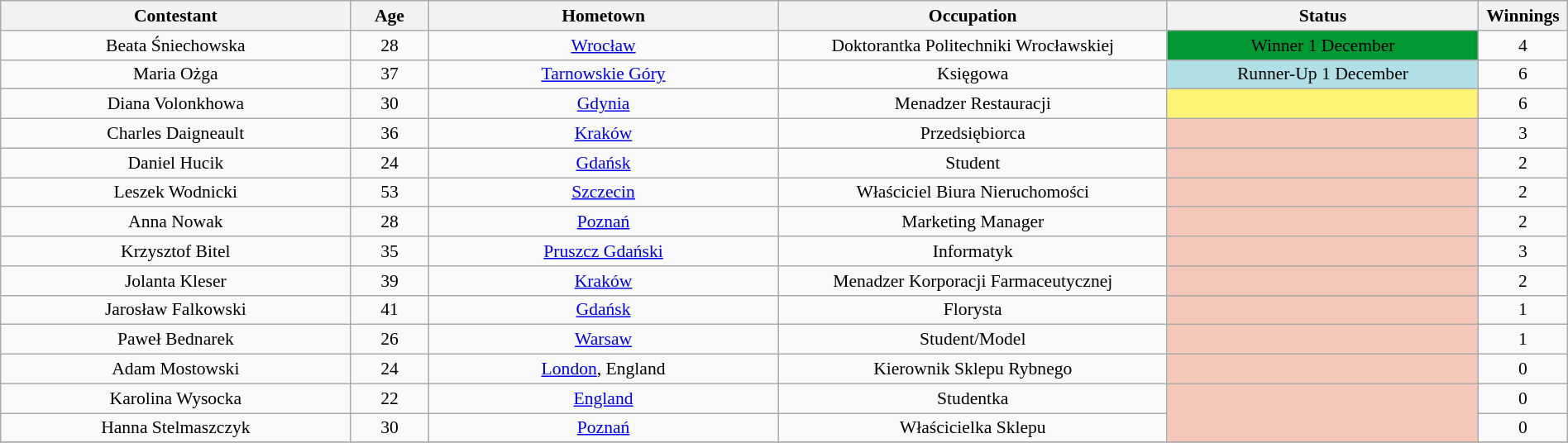<table class="wikitable sortable" style="text-align:center; font-size:90%; border-collapse:collapse; width:100%;">
<tr style="background:#C1D8FF;">
<th style="width:18%;">Contestant</th>
<th style="width:4%;">Age</th>
<th style="width:18%;">Hometown</th>
<th style="width:20%;">Occupation</th>
<th style="width:16%;">Status</th>
<th style="width:2%;">Winnings</th>
</tr>
<tr>
<td>Beata Śniechowska</td>
<td>28</td>
<td><a href='#'>Wrocław</a></td>
<td>Doktorantka Politechniki Wrocławskiej</td>
<td style="background:#093;"><span>Winner 1 December</span></td>
<td>4</td>
</tr>
<tr>
<td>Maria Ożga</td>
<td>37</td>
<td><a href='#'>Tarnowskie Góry</a></td>
<td>Księgowa</td>
<td style="background:#B0E0E6;">Runner-Up 1 December</td>
<td>6</td>
</tr>
<tr>
<td>Diana Volonkhowa</td>
<td>30</td>
<td><a href='#'>Gdynia</a></td>
<td>Menadzer Restauracji</td>
<td style="background:#fbf373; text-align:center;" rowspan="1"></td>
<td>6</td>
</tr>
<tr>
<td>Charles Daigneault</td>
<td>36</td>
<td><a href='#'>Kraków</a></td>
<td>Przedsiębiorca</td>
<td style="background:#f4c7b8; text-align:center;" rowspan="1"></td>
<td>3</td>
</tr>
<tr>
<td>Daniel Hucik</td>
<td>24</td>
<td><a href='#'>Gdańsk</a></td>
<td>Student</td>
<td style="background:#f4c7b8; text-align:center;" rowspan="1"></td>
<td>2</td>
</tr>
<tr>
<td>Leszek Wodnicki</td>
<td>53</td>
<td><a href='#'>Szczecin</a></td>
<td>Właściciel Biura Nieruchomości</td>
<td style="background:#f4c7b8; text-align:center;" rowspan="1"></td>
<td>2</td>
</tr>
<tr>
<td>Anna Nowak</td>
<td>28</td>
<td><a href='#'>Poznań</a></td>
<td>Marketing Manager</td>
<td style="background:#f4c7b8; text-align:center;" rowspan="1"></td>
<td>2</td>
</tr>
<tr>
<td>Krzysztof Bitel</td>
<td>35</td>
<td><a href='#'>Pruszcz Gdański</a></td>
<td>Informatyk</td>
<td style="background:#f4c7b8; text-align:center;" rowspan="1"></td>
<td>3</td>
</tr>
<tr>
<td>Jolanta Kleser</td>
<td>39</td>
<td><a href='#'>Kraków</a></td>
<td>Menadzer Korporacji Farmaceutycznej</td>
<td style="background:#f4c7b8; text-align:center;" rowspan="1"></td>
<td>2</td>
</tr>
<tr>
<td>Jarosław Falkowski</td>
<td>41</td>
<td><a href='#'>Gdańsk</a></td>
<td>Florysta</td>
<td style="background:#f4c7b8; text-align:center;" rowspan="1"></td>
<td>1</td>
</tr>
<tr>
<td>Paweł Bednarek</td>
<td>26</td>
<td><a href='#'>Warsaw</a></td>
<td>Student/Model</td>
<td style="background:#f4c7b8; text-align:center;" rowspan="1"></td>
<td>1</td>
</tr>
<tr>
<td>Adam Mostowski</td>
<td>24</td>
<td><a href='#'>London</a>, England</td>
<td>Kierownik Sklepu Rybnego</td>
<td style="background:#f4c7b8; text-align:center;" rowspan="1"></td>
<td>0</td>
</tr>
<tr>
<td>Karolina Wysocka</td>
<td>22</td>
<td><a href='#'>England</a></td>
<td>Studentka</td>
<td style="background:#f4c7b8; text-align:center;" rowspan="2"></td>
<td>0</td>
</tr>
<tr>
<td>Hanna Stelmaszczyk</td>
<td>30</td>
<td><a href='#'>Poznań</a></td>
<td>Właścicielka Sklepu</td>
<td>0</td>
</tr>
<tr>
</tr>
</table>
